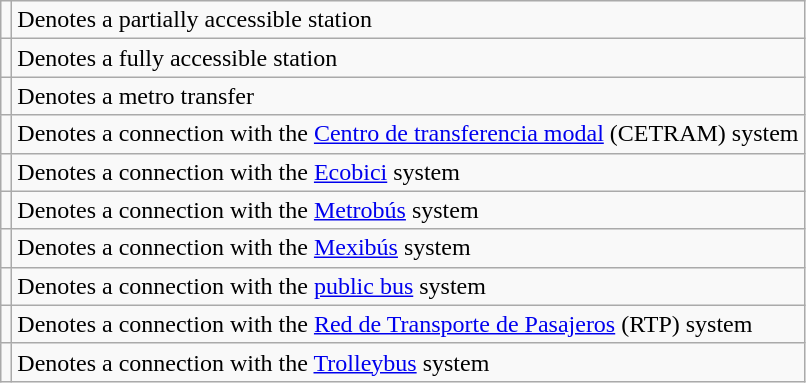<table class="wikitable">
<tr>
<td> </td>
<td>Denotes a partially accessible station</td>
</tr>
<tr>
<td> </td>
<td>Denotes a fully accessible station</td>
</tr>
<tr>
<td></td>
<td>Denotes a metro transfer</td>
</tr>
<tr>
<td></td>
<td>Denotes a connection with the <a href='#'>Centro de transferencia modal</a> (CETRAM) system</td>
</tr>
<tr>
<td></td>
<td>Denotes a connection with the <a href='#'>Ecobici</a> system</td>
</tr>
<tr>
<td></td>
<td>Denotes a connection with the <a href='#'>Metrobús</a> system</td>
</tr>
<tr>
<td></td>
<td>Denotes a connection with the <a href='#'>Mexibús</a> system</td>
</tr>
<tr>
<td></td>
<td>Denotes a connection with the <a href='#'>public bus</a> system</td>
</tr>
<tr>
<td></td>
<td>Denotes a connection with the <a href='#'>Red de Transporte de Pasajeros</a> (RTP) system</td>
</tr>
<tr>
<td></td>
<td>Denotes a connection with the <a href='#'>Trolleybus</a> system</td>
</tr>
</table>
